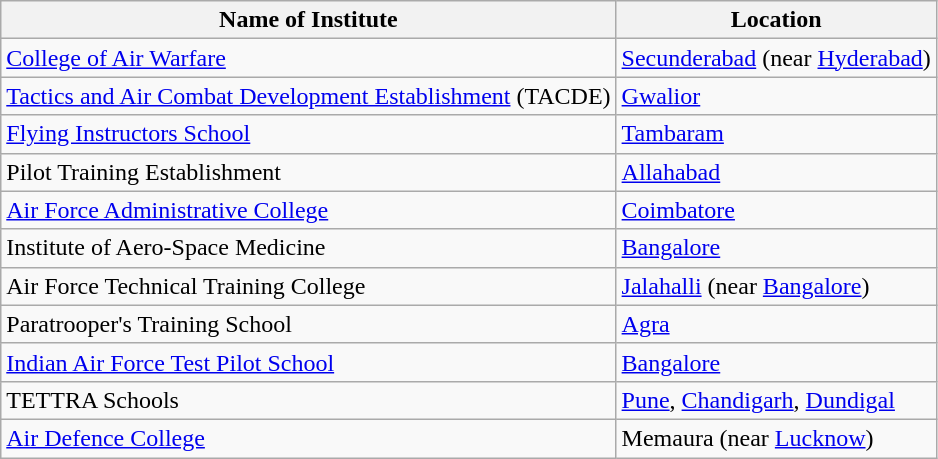<table class="wikitable">
<tr>
<th>Name of Institute</th>
<th>Location</th>
</tr>
<tr>
<td><a href='#'>College of Air Warfare</a></td>
<td><a href='#'>Secunderabad</a> (near <a href='#'>Hyderabad</a>)</td>
</tr>
<tr>
<td><a href='#'>Tactics and Air Combat Development Establishment</a> (TACDE)</td>
<td><a href='#'>Gwalior</a></td>
</tr>
<tr>
<td><a href='#'>Flying Instructors School</a></td>
<td><a href='#'>Tambaram</a></td>
</tr>
<tr>
<td>Pilot Training Establishment</td>
<td><a href='#'>Allahabad</a></td>
</tr>
<tr>
<td><a href='#'>Air Force Administrative College</a></td>
<td><a href='#'>Coimbatore</a></td>
</tr>
<tr>
<td>Institute of Aero-Space Medicine</td>
<td><a href='#'>Bangalore</a></td>
</tr>
<tr>
<td>Air Force Technical Training College</td>
<td><a href='#'>Jalahalli</a> (near <a href='#'>Bangalore</a>)</td>
</tr>
<tr>
<td>Paratrooper's Training School</td>
<td><a href='#'>Agra</a></td>
</tr>
<tr>
<td><a href='#'>Indian Air Force Test Pilot School</a></td>
<td><a href='#'>Bangalore</a></td>
</tr>
<tr>
<td>TETTRA Schools</td>
<td><a href='#'>Pune</a>, <a href='#'>Chandigarh</a>, <a href='#'>Dundigal</a></td>
</tr>
<tr>
<td><a href='#'>Air Defence College</a></td>
<td>Memaura (near <a href='#'>Lucknow</a>)</td>
</tr>
</table>
